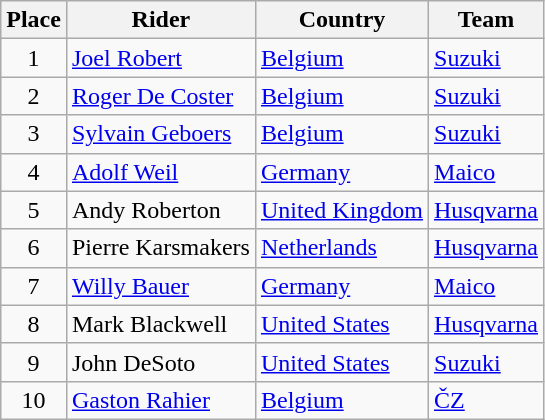<table class="wikitable">
<tr>
<th>Place</th>
<th>Rider</th>
<th>Country</th>
<th>Team</th>
</tr>
<tr>
<td align="center">1</td>
<td> <a href='#'>Joel Robert</a></td>
<td><a href='#'>Belgium</a></td>
<td><a href='#'>Suzuki</a></td>
</tr>
<tr>
<td align="center">2</td>
<td> <a href='#'>Roger De Coster</a></td>
<td><a href='#'>Belgium</a></td>
<td><a href='#'>Suzuki</a></td>
</tr>
<tr>
<td align="center">3</td>
<td> <a href='#'>Sylvain Geboers</a></td>
<td><a href='#'>Belgium</a></td>
<td><a href='#'>Suzuki</a></td>
</tr>
<tr>
<td align="center">4</td>
<td> <a href='#'>Adolf Weil</a></td>
<td><a href='#'>Germany</a></td>
<td><a href='#'>Maico</a></td>
</tr>
<tr>
<td align="center">5</td>
<td> Andy Roberton</td>
<td><a href='#'>United Kingdom</a></td>
<td><a href='#'>Husqvarna</a></td>
</tr>
<tr>
<td align="center">6</td>
<td> Pierre Karsmakers</td>
<td><a href='#'>Netherlands</a></td>
<td><a href='#'>Husqvarna</a></td>
</tr>
<tr>
<td align="center">7</td>
<td> <a href='#'>Willy Bauer</a></td>
<td><a href='#'>Germany</a></td>
<td><a href='#'>Maico</a></td>
</tr>
<tr>
<td align="center">8</td>
<td> Mark Blackwell</td>
<td><a href='#'>United States</a></td>
<td><a href='#'>Husqvarna</a></td>
</tr>
<tr>
<td align="center">9</td>
<td> John DeSoto</td>
<td><a href='#'>United States</a></td>
<td><a href='#'>Suzuki</a></td>
</tr>
<tr>
<td align="center">10</td>
<td> <a href='#'>Gaston Rahier</a></td>
<td><a href='#'>Belgium</a></td>
<td><a href='#'>ČZ</a></td>
</tr>
</table>
